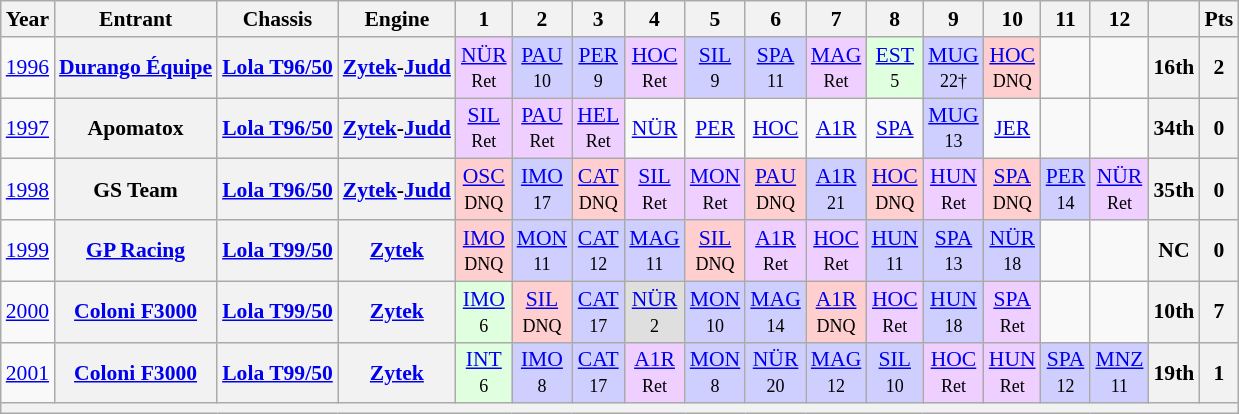<table class="wikitable" style="text-align:center; font-size:90%">
<tr>
<th>Year</th>
<th>Entrant</th>
<th>Chassis</th>
<th>Engine</th>
<th>1</th>
<th>2</th>
<th>3</th>
<th>4</th>
<th>5</th>
<th>6</th>
<th>7</th>
<th>8</th>
<th>9</th>
<th>10</th>
<th>11</th>
<th>12</th>
<th></th>
<th>Pts</th>
</tr>
<tr>
<td><a href='#'>1996</a></td>
<th><a href='#'>Durango Équipe</a></th>
<th><a href='#'>Lola T96/50</a></th>
<th><a href='#'>Zytek</a>-<a href='#'>Judd</a></th>
<td style="background:#EFCFFF;"><a href='#'>NÜR</a><br><small>Ret</small></td>
<td style="background:#CFCFFF;"><a href='#'>PAU</a><br><small>10</small></td>
<td style="background:#CFCFFF;"><a href='#'>PER</a><br><small>9</small></td>
<td style="background:#EFCFFF;"><a href='#'>HOC</a><br><small>Ret</small></td>
<td style="background:#CFCFFF;"><a href='#'>SIL</a><br><small>9</small></td>
<td style="background:#CFCFFF;"><a href='#'>SPA</a><br><small>11</small></td>
<td style="background:#EFCFFF;"><a href='#'>MAG</a><br><small>Ret</small></td>
<td style="background:#DFFFDF;"><a href='#'>EST</a><br><small>5</small></td>
<td style="background:#CFCFFF;"><a href='#'>MUG</a><br><small>22†</small></td>
<td style="background:#FFCFCF;"><a href='#'>HOC</a><br><small>DNQ</small></td>
<td></td>
<td></td>
<th>16th</th>
<th>2</th>
</tr>
<tr>
<td><a href='#'>1997</a></td>
<th>Apomatox</th>
<th><a href='#'>Lola T96/50</a></th>
<th><a href='#'>Zytek</a>-<a href='#'>Judd</a></th>
<td style="background:#EFCFFF;"><a href='#'>SIL</a><br><small>Ret</small></td>
<td style="background:#EFCFFF;"><a href='#'>PAU</a><br><small>Ret</small></td>
<td style="background:#EFCFFF;"><a href='#'>HEL</a><br><small>Ret</small></td>
<td><a href='#'>NÜR</a></td>
<td><a href='#'>PER</a></td>
<td><a href='#'>HOC</a></td>
<td><a href='#'>A1R</a></td>
<td><a href='#'>SPA</a></td>
<td style="background:#CFCFFF;"><a href='#'>MUG</a><br><small>13</small></td>
<td><a href='#'>JER</a></td>
<td></td>
<td></td>
<th>34th</th>
<th>0</th>
</tr>
<tr>
<td><a href='#'>1998</a></td>
<th>GS Team</th>
<th><a href='#'>Lola T96/50</a></th>
<th><a href='#'>Zytek</a>-<a href='#'>Judd</a></th>
<td style="background:#FFCFCF;"><a href='#'>OSC</a><br><small>DNQ</small></td>
<td style="background:#CFCFFF;"><a href='#'>IMO</a><br><small>17</small></td>
<td style="background:#FFCFCF;"><a href='#'>CAT</a><br><small>DNQ</small></td>
<td style="background:#EFCFFF;"><a href='#'>SIL</a><br><small>Ret</small></td>
<td style="background:#EFCFFF;"><a href='#'>MON</a><br><small>Ret</small></td>
<td style="background:#FFCFCF;"><a href='#'>PAU</a><br><small>DNQ</small></td>
<td style="background:#CFCFFF;"><a href='#'>A1R</a><br><small>21</small></td>
<td style="background:#FFCFCF;"><a href='#'>HOC</a><br><small>DNQ</small></td>
<td style="background:#EFCFFF;"><a href='#'>HUN</a><br><small>Ret</small></td>
<td style="background:#FFCFCF;"><a href='#'>SPA</a><br><small>DNQ</small></td>
<td style="background:#CFCFFF;"><a href='#'>PER</a><br><small>14</small></td>
<td style="background:#EFCFFF;"><a href='#'>NÜR</a><br><small>Ret</small></td>
<th>35th</th>
<th>0</th>
</tr>
<tr>
<td><a href='#'>1999</a></td>
<th><a href='#'>GP Racing</a></th>
<th><a href='#'>Lola T99/50</a></th>
<th><a href='#'>Zytek</a></th>
<td style="background:#FFCFCF;"><a href='#'>IMO</a><br><small>DNQ</small></td>
<td style="background:#CFCFFF;"><a href='#'>MON</a><br><small>11</small></td>
<td style="background:#CFCFFF;"><a href='#'>CAT</a><br><small>12</small></td>
<td style="background:#CFCFFF;"><a href='#'>MAG</a><br><small>11</small></td>
<td style="background:#FFCFCF;"><a href='#'>SIL</a><br><small>DNQ</small></td>
<td style="background:#EFCFFF;"><a href='#'>A1R</a><br><small>Ret</small></td>
<td style="background:#EFCFFF;"><a href='#'>HOC</a><br><small>Ret</small></td>
<td style="background:#CFCFFF;"><a href='#'>HUN</a><br><small>11</small></td>
<td style="background:#CFCFFF;"><a href='#'>SPA</a><br><small>13</small></td>
<td style="background:#CFCFFF;"><a href='#'>NÜR</a><br><small>18</small></td>
<td></td>
<td></td>
<th>NC</th>
<th>0</th>
</tr>
<tr>
<td><a href='#'>2000</a></td>
<th><a href='#'>Coloni F3000</a></th>
<th><a href='#'>Lola T99/50</a></th>
<th><a href='#'>Zytek</a></th>
<td style="background:#DFFFDF;"><a href='#'>IMO</a><br><small>6</small></td>
<td style="background:#FFCFCF;"><a href='#'>SIL</a><br><small>DNQ</small></td>
<td style="background:#CFCFFF;"><a href='#'>CAT</a><br><small>17</small></td>
<td style="background:#DFDFDF;"><a href='#'>NÜR</a><br><small>2</small></td>
<td style="background:#CFCFFF;"><a href='#'>MON</a><br><small>10</small></td>
<td style="background:#CFCFFF;"><a href='#'>MAG</a><br><small>14</small></td>
<td style="background:#FFCFCF;"><a href='#'>A1R</a><br><small>DNQ</small></td>
<td style="background:#EFCFFF;"><a href='#'>HOC</a><br><small>Ret</small></td>
<td style="background:#CFCFFF;"><a href='#'>HUN</a><br><small>18</small></td>
<td style="background:#EFCFFF;"><a href='#'>SPA</a><br><small>Ret</small></td>
<td></td>
<td></td>
<th>10th</th>
<th>7</th>
</tr>
<tr>
<td><a href='#'>2001</a></td>
<th><a href='#'>Coloni F3000</a></th>
<th><a href='#'>Lola T99/50</a></th>
<th><a href='#'>Zytek</a></th>
<td style="background:#DFFFDF;"><a href='#'>INT</a><br><small>6</small></td>
<td style="background:#CFCFFF;"><a href='#'>IMO</a><br><small>8</small></td>
<td style="background:#CFCFFF;"><a href='#'>CAT</a><br><small>17</small></td>
<td style="background:#EFCFFF;"><a href='#'>A1R</a><br><small>Ret</small></td>
<td style="background:#CFCFFF;"><a href='#'>MON</a><br><small>8</small></td>
<td style="background:#CFCFFF;"><a href='#'>NÜR</a><br><small>20</small></td>
<td style="background:#CFCFFF;"><a href='#'>MAG</a><br><small>12</small></td>
<td style="background:#CFCFFF;"><a href='#'>SIL</a><br><small>10</small></td>
<td style="background:#EFCFFF;"><a href='#'>HOC</a><br><small>Ret</small></td>
<td style="background:#EFCFFF;"><a href='#'>HUN</a><br><small>Ret</small></td>
<td style="background:#CFCFFF;"><a href='#'>SPA</a><br><small>12</small></td>
<td style="background:#CFCFFF;"><a href='#'>MNZ</a><br><small>11</small></td>
<th>19th</th>
<th>1</th>
</tr>
<tr>
<th colspan="18"></th>
</tr>
</table>
